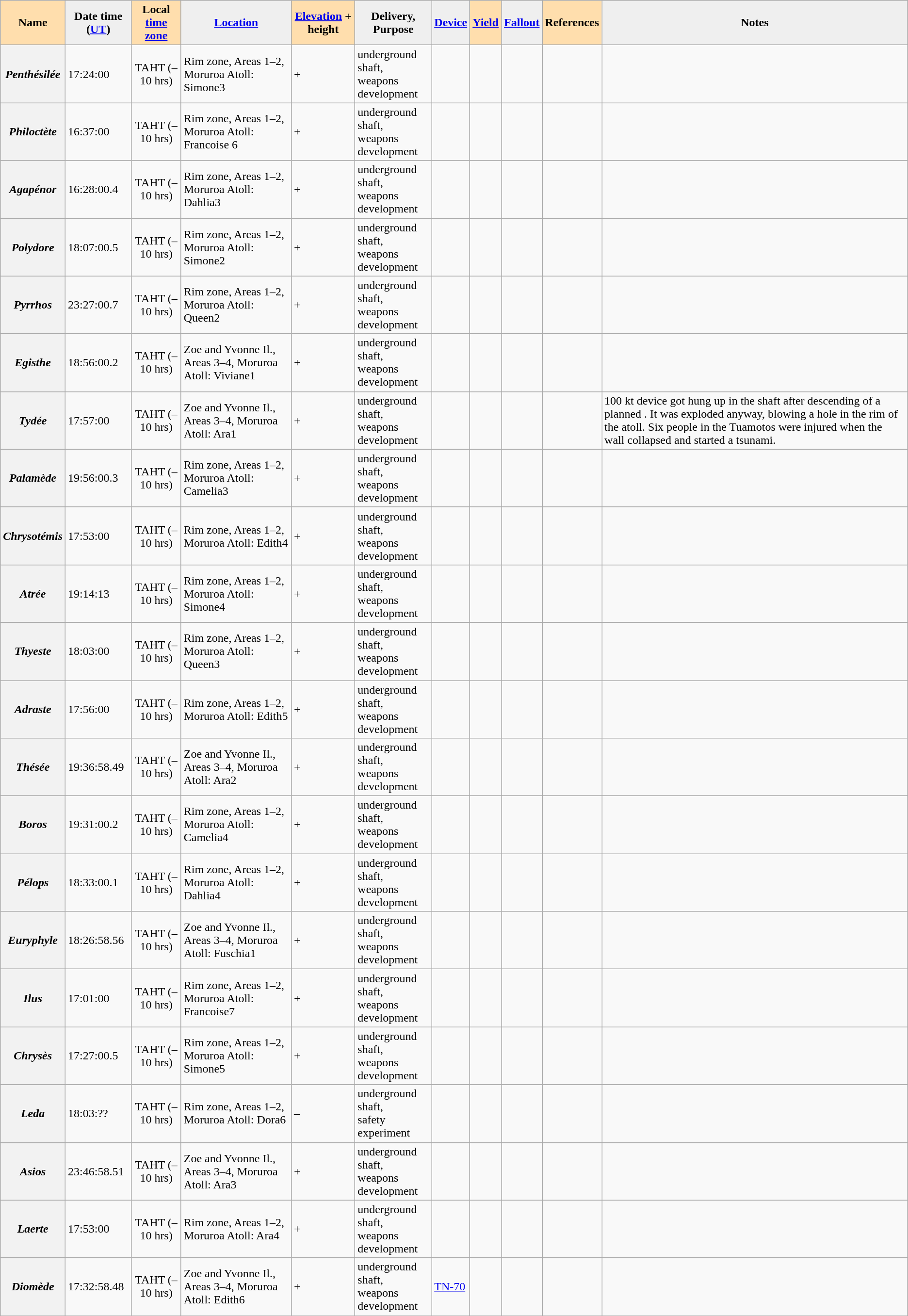<table class="wikitable sortable">
<tr>
<th style="background:#ffdead;">Name </th>
<th style="background:#efefef;">Date time (<a href='#'>UT</a>)</th>
<th style="background:#ffdead;">Local <a href='#'>time zone</a></th>
<th style="background:#efefef;"><a href='#'>Location</a></th>
<th style="background:#ffdead;"><a href='#'>Elevation</a> + height </th>
<th style="background:#efefef;">Delivery, <br>Purpose </th>
<th style="background:#efefef;"><a href='#'>Device</a></th>
<th style="background:#ffdead;"><a href='#'>Yield</a></th>
<th style="background:#efefef;" class="unsortable"><a href='#'>Fallout</a></th>
<th style="background:#ffdead;" class="unsortable">References</th>
<th style="background:#efefef;" class="unsortable">Notes</th>
</tr>
<tr>
<th><em>Penthésilée</em></th>
<td> 17:24:00</td>
<td style="text-align:center;">TAHT (–10 hrs)<br></td>
<td>Rim zone, Areas 1–2, Moruroa Atoll: Simone3 </td>
<td> +</td>
<td>underground shaft,<br>weapons development</td>
<td></td>
<td style="text-align:center;"></td>
<td></td>
<td></td>
<td></td>
</tr>
<tr>
<th><em>Philoctète</em></th>
<td> 16:37:00</td>
<td style="text-align:center;">TAHT (–10 hrs)<br></td>
<td>Rim zone, Areas 1–2, Moruroa Atoll: Francoise 6 </td>
<td> +</td>
<td>underground shaft,<br>weapons development</td>
<td></td>
<td style="text-align:center;"></td>
<td></td>
<td></td>
<td></td>
</tr>
<tr>
<th><em>Agapénor</em></th>
<td> 16:28:00.4</td>
<td style="text-align:center;">TAHT (–10 hrs)<br></td>
<td>Rim zone, Areas 1–2, Moruroa Atoll: Dahlia3 </td>
<td> +</td>
<td>underground shaft,<br>weapons development</td>
<td></td>
<td style="text-align:center;"></td>
<td></td>
<td></td>
<td></td>
</tr>
<tr>
<th><em>Polydore</em></th>
<td> 18:07:00.5</td>
<td style="text-align:center;">TAHT (–10 hrs)<br></td>
<td>Rim zone, Areas 1–2, Moruroa Atoll: Simone2 </td>
<td> +</td>
<td>underground shaft,<br>weapons development</td>
<td></td>
<td style="text-align:center;"></td>
<td></td>
<td></td>
<td></td>
</tr>
<tr>
<th><em>Pyrrhos</em></th>
<td> 23:27:00.7</td>
<td style="text-align:center;">TAHT (–10 hrs)<br></td>
<td>Rim zone, Areas 1–2, Moruroa Atoll: Queen2 </td>
<td> +</td>
<td>underground shaft,<br>weapons development</td>
<td></td>
<td style="text-align:center;"></td>
<td></td>
<td></td>
<td></td>
</tr>
<tr>
<th><em>Egisthe</em></th>
<td> 18:56:00.2</td>
<td style="text-align:center;">TAHT (–10 hrs)<br></td>
<td>Zoe and Yvonne Il., Areas 3–4, Moruroa Atoll: Viviane1 </td>
<td> +</td>
<td>underground shaft,<br>weapons development</td>
<td></td>
<td style="text-align:center;"></td>
<td></td>
<td></td>
<td></td>
</tr>
<tr>
<th><em>Tydée</em></th>
<td> 17:57:00</td>
<td style="text-align:center;">TAHT (–10 hrs)<br></td>
<td>Zoe and Yvonne Il., Areas 3–4, Moruroa Atoll: Ara1 </td>
<td> +</td>
<td>underground shaft,<br>weapons development</td>
<td></td>
<td style="text-align:center;"></td>
<td></td>
<td></td>
<td>100 kt device got hung up in the shaft after descending  of a planned . It was exploded anyway, blowing a hole in the rim of the atoll. Six people in the Tuamotos were injured when the wall collapsed and started a tsunami.</td>
</tr>
<tr>
<th><em>Palamède</em></th>
<td> 19:56:00.3</td>
<td style="text-align:center;">TAHT (–10 hrs)<br></td>
<td>Rim zone, Areas 1–2, Moruroa Atoll: Camelia3 </td>
<td> +</td>
<td>underground shaft,<br>weapons development</td>
<td></td>
<td style="text-align:center;"></td>
<td></td>
<td></td>
<td></td>
</tr>
<tr>
<th><em>Chrysotémis</em></th>
<td> 17:53:00</td>
<td style="text-align:center;">TAHT (–10 hrs)<br></td>
<td>Rim zone, Areas 1–2, Moruroa Atoll: Edith4 </td>
<td> +</td>
<td>underground shaft,<br>weapons development</td>
<td></td>
<td style="text-align:center;"></td>
<td></td>
<td></td>
<td></td>
</tr>
<tr>
<th><em>Atrée</em></th>
<td> 19:14:13</td>
<td style="text-align:center;">TAHT (–10 hrs)<br></td>
<td>Rim zone, Areas 1–2, Moruroa Atoll: Simone4 </td>
<td> +</td>
<td>underground shaft,<br>weapons development</td>
<td></td>
<td style="text-align:center;"></td>
<td></td>
<td></td>
<td></td>
</tr>
<tr>
<th><em>Thyeste</em></th>
<td> 18:03:00</td>
<td style="text-align:center;">TAHT (–10 hrs)<br></td>
<td>Rim zone, Areas 1–2, Moruroa Atoll: Queen3 </td>
<td> +</td>
<td>underground shaft,<br>weapons development</td>
<td></td>
<td style="text-align:center;"></td>
<td></td>
<td></td>
<td></td>
</tr>
<tr>
<th><em>Adraste</em></th>
<td> 17:56:00</td>
<td style="text-align:center;">TAHT (–10 hrs)<br></td>
<td>Rim zone, Areas 1–2, Moruroa Atoll: Edith5 </td>
<td> +</td>
<td>underground shaft,<br>weapons development</td>
<td></td>
<td style="text-align:center;"></td>
<td></td>
<td></td>
<td></td>
</tr>
<tr>
<th><em>Thésée</em></th>
<td> 19:36:58.49</td>
<td style="text-align:center;">TAHT (–10 hrs)<br></td>
<td>Zoe and Yvonne Il., Areas 3–4, Moruroa Atoll: Ara2 </td>
<td> +</td>
<td>underground shaft,<br>weapons development</td>
<td></td>
<td style="text-align:center;"></td>
<td></td>
<td></td>
<td></td>
</tr>
<tr>
<th><em>Boros</em></th>
<td> 19:31:00.2</td>
<td style="text-align:center;">TAHT (–10 hrs)<br></td>
<td>Rim zone, Areas 1–2, Moruroa Atoll: Camelia4 </td>
<td> +</td>
<td>underground shaft,<br>weapons development</td>
<td></td>
<td style="text-align:center;"></td>
<td></td>
<td></td>
<td></td>
</tr>
<tr>
<th><em>Pélops</em></th>
<td> 18:33:00.1</td>
<td style="text-align:center;">TAHT (–10 hrs)<br></td>
<td>Rim zone, Areas 1–2, Moruroa Atoll: Dahlia4 </td>
<td> +</td>
<td>underground shaft,<br>weapons development</td>
<td></td>
<td style="text-align:center;"></td>
<td></td>
<td></td>
<td></td>
</tr>
<tr>
<th><em>Euryphyle</em></th>
<td> 18:26:58.56</td>
<td style="text-align:center;">TAHT (–10 hrs)<br></td>
<td>Zoe and Yvonne Il., Areas 3–4, Moruroa Atoll: Fuschia1 </td>
<td> +</td>
<td>underground shaft,<br>weapons development</td>
<td></td>
<td style="text-align:center;"></td>
<td></td>
<td></td>
<td></td>
</tr>
<tr>
<th><em>Ilus</em></th>
<td> 17:01:00</td>
<td style="text-align:center;">TAHT (–10 hrs)<br></td>
<td>Rim zone, Areas 1–2, Moruroa Atoll: Francoise7 </td>
<td> +</td>
<td>underground shaft,<br>weapons development</td>
<td></td>
<td style="text-align:center;"></td>
<td></td>
<td></td>
<td></td>
</tr>
<tr>
<th><em>Chrysès</em></th>
<td> 17:27:00.5</td>
<td style="text-align:center;">TAHT (–10 hrs)<br></td>
<td>Rim zone, Areas 1–2, Moruroa Atoll: Simone5 </td>
<td> +</td>
<td>underground shaft,<br>weapons development</td>
<td></td>
<td style="text-align:center;"></td>
<td></td>
<td></td>
<td></td>
</tr>
<tr>
<th><em>Leda</em></th>
<td> 18:03:??</td>
<td style="text-align:center;">TAHT (–10 hrs)<br></td>
<td>Rim zone, Areas 1–2, Moruroa Atoll: Dora6 </td>
<td> – </td>
<td>underground shaft,<br>safety experiment</td>
<td></td>
<td style="text-align:center;"></td>
<td></td>
<td></td>
<td></td>
</tr>
<tr>
<th><em>Asios</em></th>
<td> 23:46:58.51</td>
<td style="text-align:center;">TAHT (–10 hrs)<br></td>
<td>Zoe and Yvonne Il., Areas 3–4, Moruroa Atoll: Ara3 </td>
<td> +</td>
<td>underground shaft,<br>weapons development</td>
<td></td>
<td style="text-align:center;"></td>
<td></td>
<td></td>
<td></td>
</tr>
<tr>
<th><em>Laerte</em></th>
<td> 17:53:00</td>
<td style="text-align:center;">TAHT (–10 hrs)<br></td>
<td>Rim zone, Areas 1–2, Moruroa Atoll: Ara4 </td>
<td> +</td>
<td>underground shaft,<br>weapons development</td>
<td></td>
<td style="text-align:center;"></td>
<td></td>
<td></td>
<td></td>
</tr>
<tr>
<th><em>Diomède</em></th>
<td> 17:32:58.48</td>
<td style="text-align:center;">TAHT (–10 hrs)<br></td>
<td>Zoe and Yvonne Il., Areas 3–4, Moruroa Atoll: Edith6 </td>
<td> +</td>
<td>underground shaft,<br>weapons development</td>
<td><a href='#'>TN-70</a></td>
<td style="text-align:center;"></td>
<td></td>
<td></td>
<td></td>
</tr>
</table>
